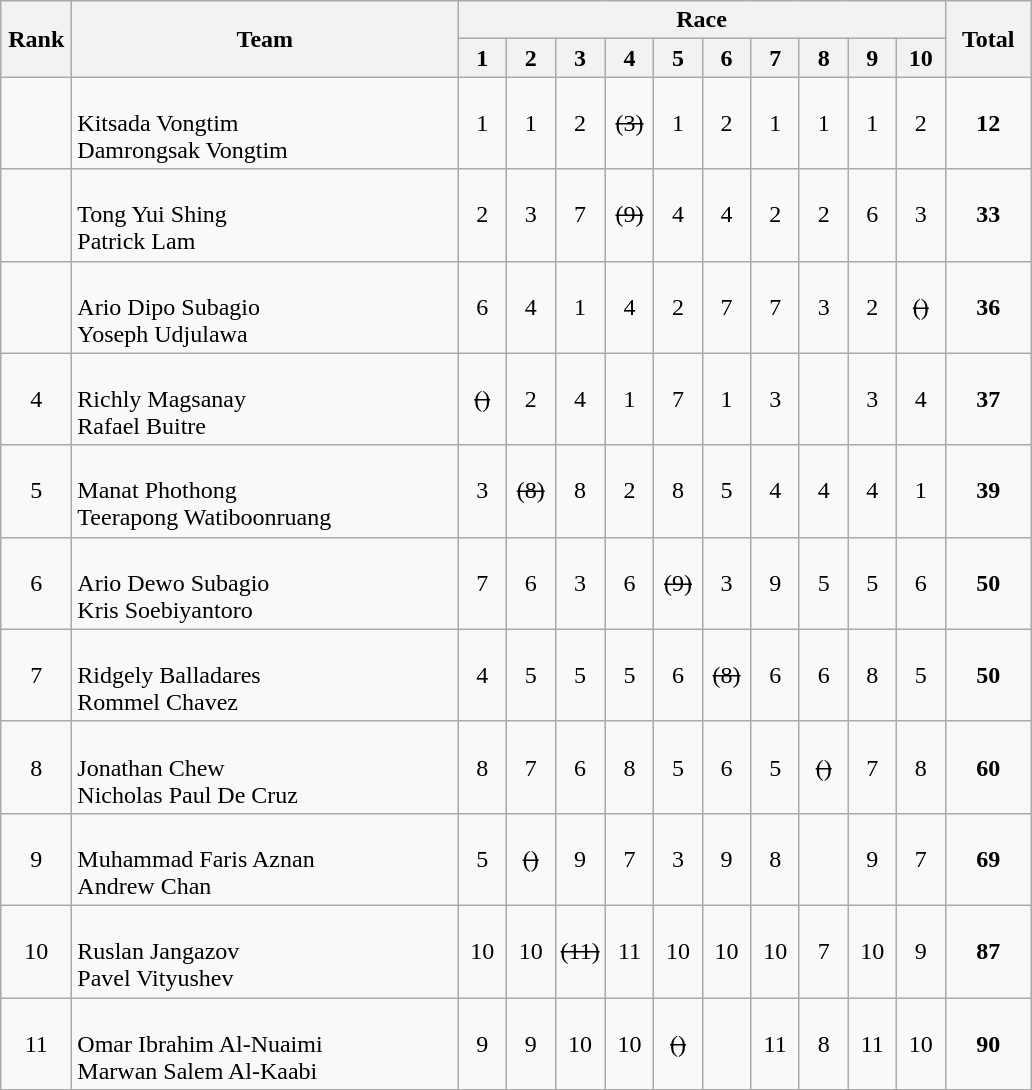<table class="wikitable" style="text-align:center">
<tr>
<th rowspan="2" width=40>Rank</th>
<th rowspan="2" width=250>Team</th>
<th colspan="10">Race</th>
<th rowspan="2" width=50>Total</th>
</tr>
<tr>
<th width=25>1</th>
<th width=25>2</th>
<th width=25>3</th>
<th width=25>4</th>
<th width=25>5</th>
<th width=25>6</th>
<th width=25>7</th>
<th width=25>8</th>
<th width=25>9</th>
<th width=25>10</th>
</tr>
<tr>
<td></td>
<td align=left><br>Kitsada Vongtim<br>Damrongsak Vongtim</td>
<td>1</td>
<td>1</td>
<td>2</td>
<td><s>(3)</s></td>
<td>1</td>
<td>2</td>
<td>1</td>
<td>1</td>
<td>1</td>
<td>2</td>
<td><strong>12</strong></td>
</tr>
<tr>
<td></td>
<td align=left><br>Tong Yui Shing<br>Patrick Lam</td>
<td>2</td>
<td>3</td>
<td>7</td>
<td><s>(9)</s></td>
<td>4</td>
<td>4</td>
<td>2</td>
<td>2</td>
<td>6</td>
<td>3</td>
<td><strong>33</strong></td>
</tr>
<tr>
<td></td>
<td align=left><br>Ario Dipo Subagio<br>Yoseph Udjulawa</td>
<td>6</td>
<td>4</td>
<td>1</td>
<td>4</td>
<td>2</td>
<td>7</td>
<td>7</td>
<td>3</td>
<td>2</td>
<td><s>()</s></td>
<td><strong>36</strong></td>
</tr>
<tr>
<td>4</td>
<td align=left><br>Richly Magsanay<br>Rafael Buitre</td>
<td><s>()</s></td>
<td>2</td>
<td>4</td>
<td>1</td>
<td>7</td>
<td>1</td>
<td>3</td>
<td></td>
<td>3</td>
<td>4</td>
<td><strong>37</strong></td>
</tr>
<tr>
<td>5</td>
<td align=left><br>Manat Phothong<br>Teerapong Watiboonruang</td>
<td>3</td>
<td><s>(8)</s></td>
<td>8</td>
<td>2</td>
<td>8</td>
<td>5</td>
<td>4</td>
<td>4</td>
<td>4</td>
<td>1</td>
<td><strong>39</strong></td>
</tr>
<tr>
<td>6</td>
<td align=left><br>Ario Dewo Subagio<br>Kris Soebiyantoro</td>
<td>7</td>
<td>6</td>
<td>3</td>
<td>6</td>
<td><s>(9)</s></td>
<td>3</td>
<td>9</td>
<td>5</td>
<td>5</td>
<td>6</td>
<td><strong>50</strong></td>
</tr>
<tr>
<td>7</td>
<td align=left><br>Ridgely Balladares<br>Rommel Chavez</td>
<td>4</td>
<td>5</td>
<td>5</td>
<td>5</td>
<td>6</td>
<td><s>(8)</s></td>
<td>6</td>
<td>6</td>
<td>8</td>
<td>5</td>
<td><strong>50</strong></td>
</tr>
<tr>
<td>8</td>
<td align=left><br>Jonathan Chew<br>Nicholas Paul De Cruz</td>
<td>8</td>
<td>7</td>
<td>6</td>
<td>8</td>
<td>5</td>
<td>6</td>
<td>5</td>
<td><s>()</s></td>
<td>7</td>
<td>8</td>
<td><strong>60</strong></td>
</tr>
<tr>
<td>9</td>
<td align=left><br>Muhammad Faris Aznan<br>Andrew Chan</td>
<td>5</td>
<td><s>()</s></td>
<td>9</td>
<td>7</td>
<td>3</td>
<td>9</td>
<td>8</td>
<td></td>
<td>9</td>
<td>7</td>
<td><strong>69</strong></td>
</tr>
<tr>
<td>10</td>
<td align=left><br>Ruslan Jangazov<br>Pavel Vityushev</td>
<td>10</td>
<td>10</td>
<td><s>(11)</s></td>
<td>11</td>
<td>10</td>
<td>10</td>
<td>10</td>
<td>7</td>
<td>10</td>
<td>9</td>
<td><strong>87</strong></td>
</tr>
<tr>
<td>11</td>
<td align=left><br>Omar Ibrahim Al-Nuaimi<br>Marwan Salem Al-Kaabi</td>
<td>9</td>
<td>9</td>
<td>10</td>
<td>10</td>
<td><s>()</s></td>
<td></td>
<td>11</td>
<td>8</td>
<td>11</td>
<td>10</td>
<td><strong>90</strong></td>
</tr>
</table>
